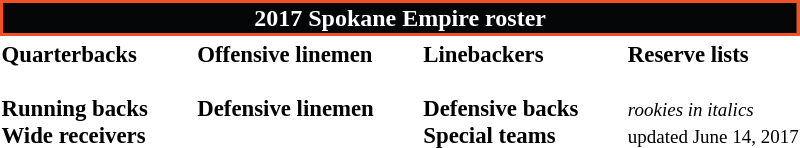<table class="toccolours" style="text-align: left;">
<tr>
<th colspan="7" style="background:#050608; border:2px solid #F05223; color:white; text-align:center;"><strong>2017 Spokane Empire roster</strong></th>
</tr>
<tr>
<td style="font-size: 95%;vertical-align:top;"><strong>Quarterbacks</strong><br>
<br><strong>Running backs</strong>

<br><strong>Wide receivers</strong>




</td>
<td style="width: 25px;"></td>
<td style="font-size: 95%;vertical-align:top;"><strong>Offensive linemen</strong><br>



<br><strong>Defensive linemen</strong>


</td>
<td style="width: 25px;"></td>
<td style="font-size: 95%;vertical-align:top;"><strong>Linebackers</strong><br>


<br><strong>Defensive backs</strong>


<br><strong>Special teams</strong>
</td>
<td style="width: 25px;"></td>
<td style="font-size: 95%;vertical-align:top;"><strong>Reserve lists</strong><br>








<br><small><em>rookies in italics</em><br><span></span> updated June 14, 2017</small><br>
</td>
</tr>
<tr>
</tr>
</table>
